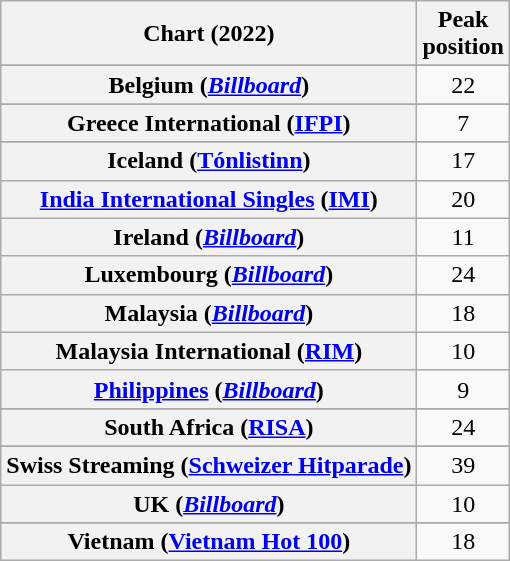<table class="wikitable sortable plainrowheaders" style="text-align:center">
<tr>
<th scope="col">Chart (2022)</th>
<th scope="col">Peak<br>position</th>
</tr>
<tr>
</tr>
<tr>
<th scope="row">Belgium (<em><a href='#'>Billboard</a></em>)</th>
<td>22</td>
</tr>
<tr>
</tr>
<tr>
</tr>
<tr>
</tr>
<tr>
<th scope="row">Greece International (<a href='#'>IFPI</a>)</th>
<td>7</td>
</tr>
<tr>
</tr>
<tr>
<th scope="row">Iceland (<a href='#'>Tónlistinn</a>)</th>
<td>17</td>
</tr>
<tr>
<th scope="row"><a href='#'>India International Singles</a> (<a href='#'>IMI</a>)</th>
<td>20</td>
</tr>
<tr>
<th scope="row">Ireland (<em><a href='#'>Billboard</a></em>)</th>
<td>11</td>
</tr>
<tr>
<th scope="row">Luxembourg (<em><a href='#'>Billboard</a></em>)</th>
<td>24</td>
</tr>
<tr>
<th scope="row">Malaysia (<em><a href='#'>Billboard</a></em>)</th>
<td>18</td>
</tr>
<tr>
<th scope="row">Malaysia International (<a href='#'>RIM</a>)</th>
<td>10</td>
</tr>
<tr>
<th scope="row"><a href='#'>Philippines</a> (<em><a href='#'>Billboard</a></em>)</th>
<td>9</td>
</tr>
<tr>
</tr>
<tr>
<th scope="row">South Africa (<a href='#'>RISA</a>)</th>
<td>24</td>
</tr>
<tr>
</tr>
<tr>
</tr>
<tr>
<th scope="row">Swiss Streaming (<a href='#'>Schweizer Hitparade</a>)</th>
<td>39</td>
</tr>
<tr>
<th scope="row">UK (<em><a href='#'>Billboard</a></em>)</th>
<td>10</td>
</tr>
<tr>
</tr>
<tr>
</tr>
<tr>
<th scope="row">Vietnam (<a href='#'>Vietnam Hot 100</a>)</th>
<td>18</td>
</tr>
</table>
